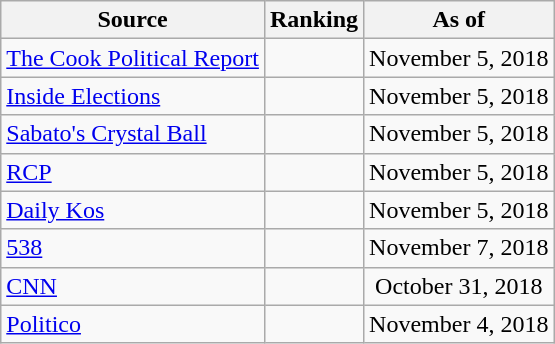<table class="wikitable" style="text-align:center">
<tr>
<th>Source</th>
<th>Ranking</th>
<th>As of</th>
</tr>
<tr>
<td align=left><a href='#'>The Cook Political Report</a></td>
<td></td>
<td>November 5, 2018</td>
</tr>
<tr>
<td align=left><a href='#'>Inside Elections</a></td>
<td></td>
<td>November 5, 2018</td>
</tr>
<tr>
<td align=left><a href='#'>Sabato's Crystal Ball</a></td>
<td></td>
<td>November 5, 2018</td>
</tr>
<tr>
<td align="left"><a href='#'>RCP</a></td>
<td></td>
<td>November 5, 2018</td>
</tr>
<tr>
<td align="left"><a href='#'>Daily Kos</a></td>
<td></td>
<td>November 5, 2018</td>
</tr>
<tr>
<td align="left"><a href='#'>538</a></td>
<td></td>
<td>November 7, 2018</td>
</tr>
<tr>
<td align="left"><a href='#'>CNN</a></td>
<td></td>
<td>October 31, 2018</td>
</tr>
<tr>
<td align="left"><a href='#'>Politico</a></td>
<td></td>
<td>November 4, 2018</td>
</tr>
</table>
